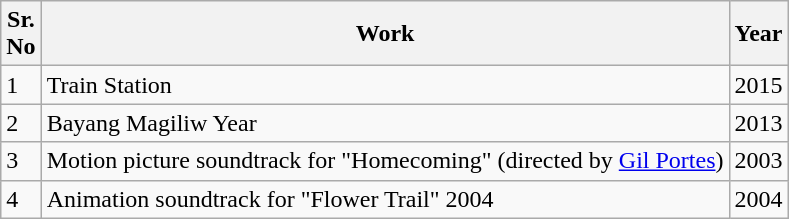<table class="wikitable">
<tr>
<th>Sr.<br>No</th>
<th>Work</th>
<th>Year</th>
</tr>
<tr>
<td>1</td>
<td>Train Station</td>
<td>2015</td>
</tr>
<tr>
<td>2</td>
<td>Bayang Magiliw Year</td>
<td>2013</td>
</tr>
<tr>
<td>3</td>
<td>Motion picture soundtrack for "Homecoming" (directed by <a href='#'>Gil Portes</a>)</td>
<td>2003</td>
</tr>
<tr>
<td>4</td>
<td>Animation soundtrack for "Flower Trail" 2004</td>
<td>2004</td>
</tr>
</table>
